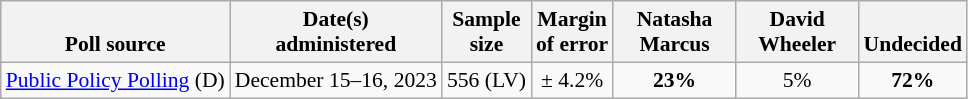<table class="wikitable" style="font-size:90%;text-align:center;">
<tr valign=bottom>
<th>Poll source</th>
<th>Date(s)<br>administered</th>
<th>Sample<br>size</th>
<th>Margin<br>of error</th>
<th style="width:75px;">Natasha<br>Marcus</th>
<th style="width:75px;">David<br>Wheeler</th>
<th>Undecided</th>
</tr>
<tr>
<td style="text-align:left;"><a href='#'>Public Policy Polling</a> (D)</td>
<td>December 15–16, 2023</td>
<td>556 (LV)</td>
<td>± 4.2%</td>
<td><strong>23%</strong></td>
<td>5%</td>
<td><strong>72%</strong></td>
</tr>
</table>
